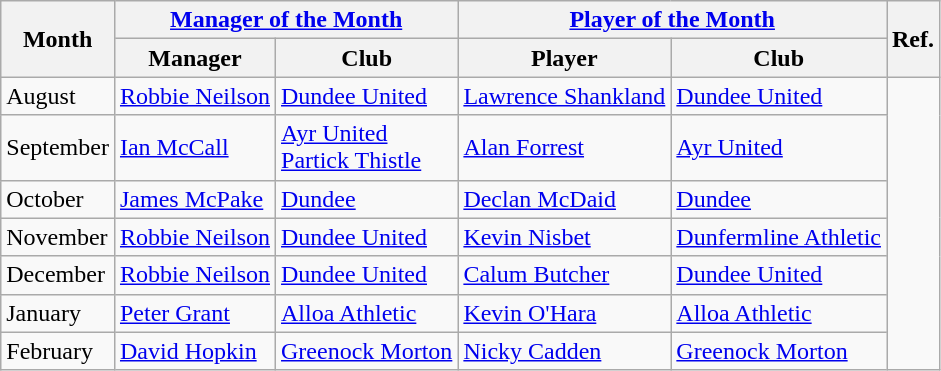<table class="wikitable">
<tr>
<th rowspan="2">Month</th>
<th colspan="2"><a href='#'>Manager of the Month</a></th>
<th colspan="2"><a href='#'>Player of the Month</a></th>
<th rowspan="2">Ref.</th>
</tr>
<tr>
<th>Manager</th>
<th>Club</th>
<th>Player</th>
<th>Club</th>
</tr>
<tr>
<td>August</td>
<td> <a href='#'>Robbie Neilson</a></td>
<td><a href='#'>Dundee United</a></td>
<td> <a href='#'>Lawrence Shankland</a></td>
<td><a href='#'>Dundee United</a></td>
<td rowspan=9></td>
</tr>
<tr>
<td>September</td>
<td> <a href='#'>Ian McCall</a></td>
<td><a href='#'>Ayr United</a><br><a href='#'>Partick Thistle</a></td>
<td> <a href='#'>Alan Forrest</a></td>
<td><a href='#'>Ayr United</a></td>
</tr>
<tr>
<td>October</td>
<td> <a href='#'>James McPake</a></td>
<td><a href='#'>Dundee</a></td>
<td> <a href='#'>Declan McDaid</a></td>
<td><a href='#'>Dundee</a></td>
</tr>
<tr>
<td>November</td>
<td> <a href='#'>Robbie Neilson</a></td>
<td><a href='#'>Dundee United</a></td>
<td> <a href='#'>Kevin Nisbet</a></td>
<td><a href='#'>Dunfermline Athletic</a></td>
</tr>
<tr>
<td>December</td>
<td> <a href='#'>Robbie Neilson</a></td>
<td><a href='#'>Dundee United</a></td>
<td> <a href='#'>Calum Butcher</a></td>
<td><a href='#'>Dundee United</a></td>
</tr>
<tr>
<td>January</td>
<td> <a href='#'>Peter Grant</a></td>
<td><a href='#'>Alloa Athletic</a></td>
<td> <a href='#'>Kevin O'Hara</a></td>
<td><a href='#'>Alloa Athletic</a></td>
</tr>
<tr>
<td>February</td>
<td> <a href='#'>David Hopkin</a></td>
<td><a href='#'>Greenock Morton</a></td>
<td> <a href='#'>Nicky Cadden</a></td>
<td><a href='#'>Greenock Morton</a></td>
</tr>
</table>
